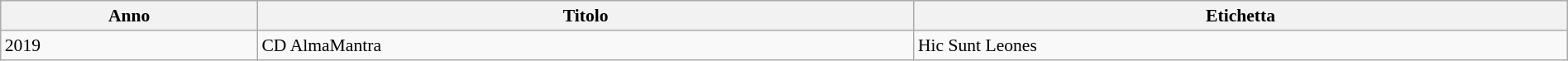<table class="wikitable" style="font-size:90%;width:100%;margin:auto;clear:both;">
<tr bgcolor="#EFEFEF">
<th>Anno</th>
<th>Titolo</th>
<th>Etichetta</th>
</tr>
<tr>
<td>2019</td>
<td>CD AlmaMantra</td>
<td>Hic Sunt Leones</td>
</tr>
</table>
